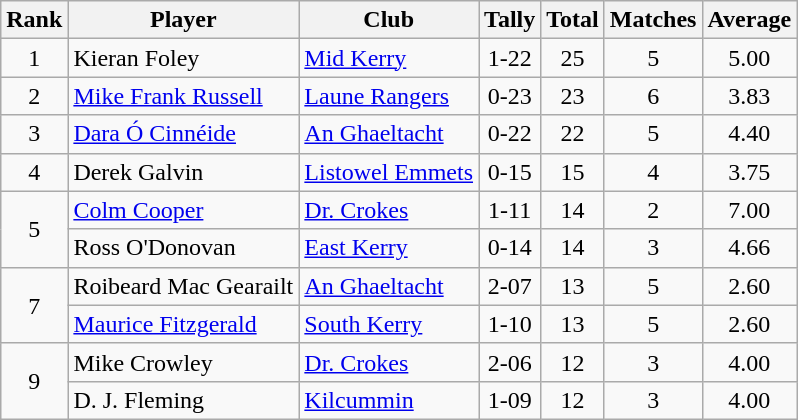<table class="wikitable">
<tr>
<th>Rank</th>
<th>Player</th>
<th>Club</th>
<th>Tally</th>
<th>Total</th>
<th>Matches</th>
<th>Average</th>
</tr>
<tr>
<td rowspan="1" style="text-align:center;">1</td>
<td>Kieran Foley</td>
<td><a href='#'>Mid Kerry</a></td>
<td align=center>1-22</td>
<td align=center>25</td>
<td align=center>5</td>
<td align=center>5.00</td>
</tr>
<tr>
<td rowspan="1" style="text-align:center;">2</td>
<td><a href='#'>Mike Frank Russell</a></td>
<td><a href='#'>Laune Rangers</a></td>
<td align=center>0-23</td>
<td align=center>23</td>
<td align=center>6</td>
<td align=center>3.83</td>
</tr>
<tr>
<td rowspan="1" style="text-align:center;">3</td>
<td><a href='#'>Dara Ó Cinnéide</a></td>
<td><a href='#'>An Ghaeltacht</a></td>
<td align=center>0-22</td>
<td align=center>22</td>
<td align=center>5</td>
<td align=center>4.40</td>
</tr>
<tr>
<td rowspan="1" style="text-align:center;">4</td>
<td>Derek Galvin</td>
<td><a href='#'>Listowel Emmets</a></td>
<td align=center>0-15</td>
<td align=center>15</td>
<td align=center>4</td>
<td align=center>3.75</td>
</tr>
<tr>
<td rowspan="2" style="text-align:center;">5</td>
<td><a href='#'>Colm Cooper</a></td>
<td><a href='#'>Dr. Crokes</a></td>
<td align=center>1-11</td>
<td align=center>14</td>
<td align=center>2</td>
<td align=center>7.00</td>
</tr>
<tr>
<td>Ross O'Donovan</td>
<td><a href='#'>East Kerry</a></td>
<td align=center>0-14</td>
<td align=center>14</td>
<td align=center>3</td>
<td align=center>4.66</td>
</tr>
<tr>
<td rowspan="2" style="text-align:center;">7</td>
<td>Roibeard Mac Gearailt</td>
<td><a href='#'>An Ghaeltacht</a></td>
<td align=center>2-07</td>
<td align=center>13</td>
<td align=center>5</td>
<td align=center>2.60</td>
</tr>
<tr>
<td><a href='#'>Maurice Fitzgerald</a></td>
<td><a href='#'>South Kerry</a></td>
<td align=center>1-10</td>
<td align=center>13</td>
<td align=center>5</td>
<td align=center>2.60</td>
</tr>
<tr>
<td rowspan="2" style="text-align:center;">9</td>
<td>Mike Crowley</td>
<td><a href='#'>Dr. Crokes</a></td>
<td align=center>2-06</td>
<td align=center>12</td>
<td align=center>3</td>
<td align=center>4.00</td>
</tr>
<tr>
<td>D. J. Fleming</td>
<td><a href='#'>Kilcummin</a></td>
<td align=center>1-09</td>
<td align=center>12</td>
<td align=center>3</td>
<td align=center>4.00</td>
</tr>
</table>
